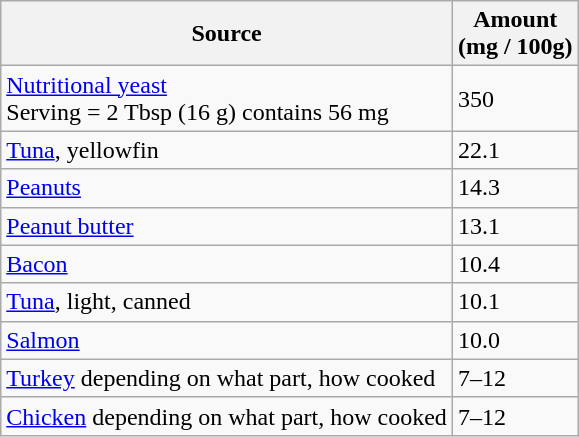<table class="wikitable">
<tr>
<th>Source</th>
<th>Amount<br> (mg / 100g)</th>
</tr>
<tr>
<td><a href='#'>Nutritional yeast</a><br>Serving = 2 Tbsp (16 g) contains 56 mg</td>
<td>350</td>
</tr>
<tr>
<td><a href='#'>Tuna</a>, yellowfin</td>
<td>22.1</td>
</tr>
<tr>
<td><a href='#'>Peanuts</a></td>
<td>14.3</td>
</tr>
<tr>
<td><a href='#'>Peanut butter</a></td>
<td>13.1</td>
</tr>
<tr>
<td><a href='#'>Bacon</a></td>
<td>10.4</td>
</tr>
<tr>
<td><a href='#'>Tuna</a>, light, canned</td>
<td>10.1</td>
</tr>
<tr>
<td><a href='#'>Salmon</a></td>
<td>10.0</td>
</tr>
<tr>
<td><a href='#'>Turkey</a> depending on what part, how cooked</td>
<td>7–12</td>
</tr>
<tr>
<td><a href='#'>Chicken</a> depending on what part, how cooked</td>
<td>7–12</td>
</tr>
</table>
